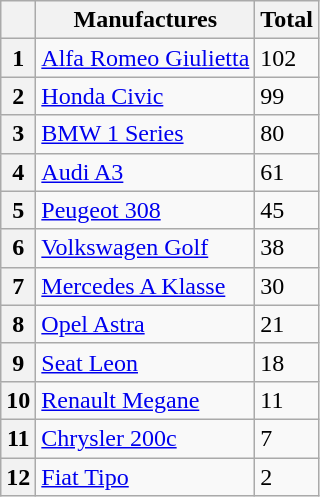<table class="wikitable" style="font-size:100%;">
<tr>
<th></th>
<th>Manufactures</th>
<th>Total</th>
</tr>
<tr>
<th>1</th>
<td> <a href='#'>Alfa Romeo Giulietta</a></td>
<td>102</td>
</tr>
<tr>
<th>2</th>
<td> <a href='#'>Honda Civic</a></td>
<td>99</td>
</tr>
<tr>
<th>3</th>
<td>  <a href='#'>BMW 1 Series</a></td>
<td>80</td>
</tr>
<tr>
<th>4</th>
<td> <a href='#'>Audi A3</a></td>
<td>61</td>
</tr>
<tr>
<th>5</th>
<td> <a href='#'>Peugeot 308</a></td>
<td>45</td>
</tr>
<tr>
<th>6</th>
<td> <a href='#'>Volkswagen Golf</a></td>
<td>38</td>
</tr>
<tr>
<th>7</th>
<td> <a href='#'>Mercedes A Klasse</a></td>
<td>30</td>
</tr>
<tr>
<th>8</th>
<td> <a href='#'>Opel Astra</a></td>
<td>21</td>
</tr>
<tr>
<th>9</th>
<td> <a href='#'>Seat Leon</a></td>
<td>18</td>
</tr>
<tr>
<th>10</th>
<td> <a href='#'>Renault Megane</a></td>
<td>11</td>
</tr>
<tr>
<th>11</th>
<td> <a href='#'>Chrysler 200c</a></td>
<td>7</td>
</tr>
<tr>
<th>12</th>
<td> <a href='#'>Fiat Tipo</a></td>
<td>2</td>
</tr>
</table>
